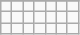<table class="wikitable sortable" style="text-align: center">
<tr align=center>
</tr>
<tr>
<td></td>
<td></td>
<td></td>
<td></td>
<td></td>
<td></td>
<td></td>
</tr>
<tr>
<td></td>
<td></td>
<td></td>
<td></td>
<td></td>
<td></td>
<td></td>
</tr>
<tr>
<td></td>
<td></td>
<td></td>
<td></td>
<td></td>
<td></td>
<td></td>
</tr>
</table>
